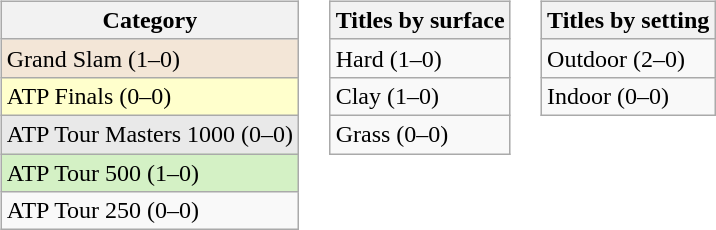<table>
<tr>
<td valign=top><br><table class=wikitable>
<tr>
<th>Category</th>
</tr>
<tr style="background:#f3e6d7;">
<td>Grand Slam (1–0)</td>
</tr>
<tr style="background:#ffc;">
<td>ATP Finals (0–0)</td>
</tr>
<tr style="background:#e9e9e9;">
<td>ATP Tour Masters 1000 (0–0)</td>
</tr>
<tr style="background:#d4f1c5;">
<td>ATP Tour 500 (1–0)</td>
</tr>
<tr>
<td>ATP Tour 250 (0–0)</td>
</tr>
</table>
</td>
<td valign=top><br><table class=wikitable>
<tr>
<th>Titles by surface</th>
</tr>
<tr>
<td>Hard (1–0)</td>
</tr>
<tr>
<td>Clay (1–0)</td>
</tr>
<tr>
<td>Grass (0–0)</td>
</tr>
</table>
</td>
<td valign=top><br><table class=wikitable>
<tr>
<th>Titles by setting</th>
</tr>
<tr>
<td>Outdoor (2–0)</td>
</tr>
<tr>
<td>Indoor (0–0)</td>
</tr>
</table>
</td>
</tr>
</table>
